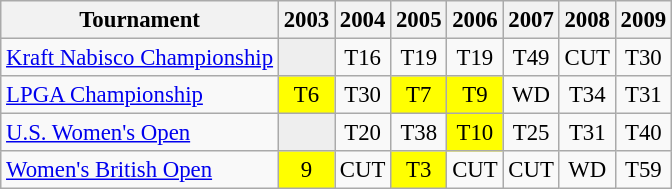<table class="wikitable" style="font-size:95%;text-align:center;">
<tr>
<th>Tournament</th>
<th>2003</th>
<th>2004</th>
<th>2005</th>
<th>2006</th>
<th>2007</th>
<th>2008</th>
<th>2009</th>
</tr>
<tr>
<td align=left><a href='#'>Kraft Nabisco Championship</a></td>
<td style="background:#eeeeee;"></td>
<td>T16</td>
<td>T19</td>
<td>T19</td>
<td>T49</td>
<td>CUT</td>
<td>T30</td>
</tr>
<tr>
<td align=left><a href='#'>LPGA Championship</a></td>
<td style="background:yellow;">T6</td>
<td>T30</td>
<td style="background:yellow;">T7</td>
<td style="background:yellow;">T9</td>
<td>WD</td>
<td>T34</td>
<td>T31</td>
</tr>
<tr>
<td align=left><a href='#'>U.S. Women's Open</a></td>
<td style="background:#eeeeee;"></td>
<td>T20</td>
<td>T38</td>
<td style="background:yellow;">T10</td>
<td>T25</td>
<td>T31</td>
<td>T40</td>
</tr>
<tr>
<td align=left><a href='#'>Women's British Open</a></td>
<td style="background:yellow;">9</td>
<td>CUT</td>
<td style="background:yellow;">T3</td>
<td>CUT</td>
<td>CUT</td>
<td>WD</td>
<td>T59</td>
</tr>
</table>
